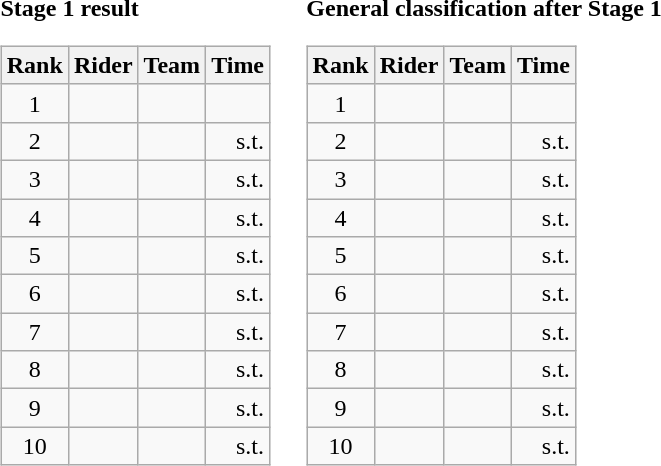<table>
<tr>
<td><strong>Stage 1 result</strong><br><table class="wikitable">
<tr>
<th scope="col">Rank</th>
<th scope="col">Rider</th>
<th scope="col">Team</th>
<th scope="col">Time</th>
</tr>
<tr>
<td style="text-align:center;">1</td>
<td></td>
<td></td>
<td style="text-align:right;"></td>
</tr>
<tr>
<td style="text-align:center;">2</td>
<td></td>
<td></td>
<td style="text-align:right;">s.t.</td>
</tr>
<tr>
<td style="text-align:center;">3</td>
<td></td>
<td></td>
<td style="text-align:right;">s.t.</td>
</tr>
<tr>
<td style="text-align:center;">4</td>
<td></td>
<td></td>
<td style="text-align:right;">s.t.</td>
</tr>
<tr>
<td style="text-align:center;">5</td>
<td></td>
<td></td>
<td style="text-align:right;">s.t.</td>
</tr>
<tr>
<td style="text-align:center;">6</td>
<td></td>
<td></td>
<td style="text-align:right;">s.t.</td>
</tr>
<tr>
<td style="text-align:center;">7</td>
<td></td>
<td></td>
<td style="text-align:right;">s.t.</td>
</tr>
<tr>
<td style="text-align:center;">8</td>
<td></td>
<td></td>
<td style="text-align:right;">s.t.</td>
</tr>
<tr>
<td style="text-align:center;">9</td>
<td></td>
<td></td>
<td style="text-align:right;">s.t.</td>
</tr>
<tr>
<td style="text-align:center;">10</td>
<td></td>
<td></td>
<td style="text-align:right;">s.t.</td>
</tr>
</table>
</td>
<td></td>
<td><strong>General classification after Stage 1</strong><br><table class="wikitable">
<tr>
<th scope="col">Rank</th>
<th scope="col">Rider</th>
<th scope="col">Team</th>
<th scope="col">Time</th>
</tr>
<tr>
<td style="text-align:center;">1</td>
<td> </td>
<td></td>
<td style="text-align:right;"></td>
</tr>
<tr>
<td style="text-align:center;">2</td>
<td></td>
<td></td>
<td style="text-align:right;">s.t.</td>
</tr>
<tr>
<td style="text-align:center;">3</td>
<td></td>
<td></td>
<td style="text-align:right;">s.t.</td>
</tr>
<tr>
<td style="text-align:center;">4</td>
<td></td>
<td></td>
<td style="text-align:right;">s.t.</td>
</tr>
<tr>
<td style="text-align:center;">5</td>
<td></td>
<td></td>
<td style="text-align:right;">s.t.</td>
</tr>
<tr>
<td style="text-align:center;">6</td>
<td></td>
<td></td>
<td style="text-align:right;">s.t.</td>
</tr>
<tr>
<td style="text-align:center;">7</td>
<td></td>
<td></td>
<td style="text-align:right;">s.t.</td>
</tr>
<tr>
<td style="text-align:center;">8</td>
<td></td>
<td></td>
<td style="text-align:right;">s.t.</td>
</tr>
<tr>
<td style="text-align:center;">9</td>
<td></td>
<td></td>
<td style="text-align:right;">s.t.</td>
</tr>
<tr>
<td style="text-align:center;">10</td>
<td></td>
<td></td>
<td style="text-align:right;">s.t.</td>
</tr>
</table>
</td>
</tr>
</table>
